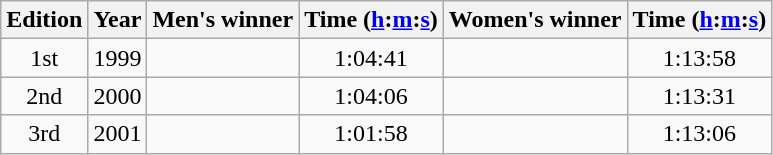<table class="wikitable sortable" style="text-align:center">
<tr>
<th class=unsortable>Edition</th>
<th>Year</th>
<th class=unsortable>Men's winner</th>
<th>Time (<a href='#'>h</a>:<a href='#'>m</a>:<a href='#'>s</a>)</th>
<th class=unsortable>Women's winner</th>
<th>Time (<a href='#'>h</a>:<a href='#'>m</a>:<a href='#'>s</a>)</th>
</tr>
<tr>
<td>1st</td>
<td>1999</td>
<td align=left></td>
<td>1:04:41</td>
<td align=left></td>
<td>1:13:58</td>
</tr>
<tr>
<td>2nd</td>
<td>2000</td>
<td align=left></td>
<td>1:04:06</td>
<td align=left></td>
<td>1:13:31</td>
</tr>
<tr>
<td>3rd</td>
<td>2001</td>
<td align=left></td>
<td>1:01:58</td>
<td align=left></td>
<td>1:13:06</td>
</tr>
</table>
